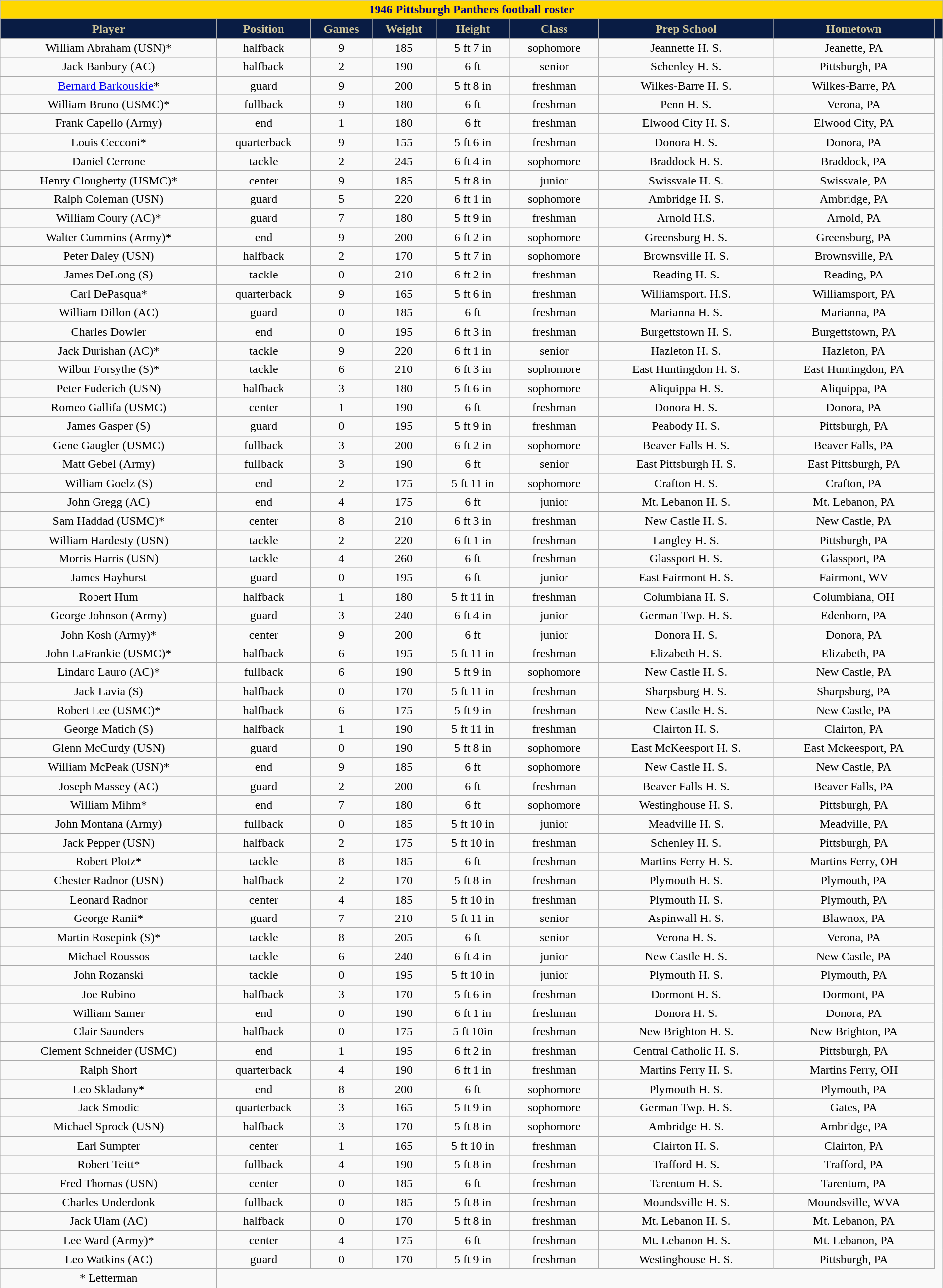<table class="wikitable collapsible collapsed" style="margin: left; text-align:right; width:100%;">
<tr>
<th colspan="10" ; style="background:gold; color:darkblue; text-align: center;"><strong>1946 Pittsburgh Panthers football roster</strong></th>
</tr>
<tr align="center"  style="background:#091C44; color:#CEC499;">
<td><strong>Player</strong></td>
<td><strong>Position</strong></td>
<td><strong>Games</strong></td>
<td><strong>Weight</strong></td>
<td><strong>Height</strong></td>
<td><strong>Class</strong></td>
<td><strong>Prep School</strong></td>
<td><strong>Hometown</strong></td>
<td></td>
</tr>
<tr align="center" bgcolor="">
<td>William Abraham (USN)*</td>
<td>halfback</td>
<td>9</td>
<td>185</td>
<td>5 ft 7 in</td>
<td>sophomore</td>
<td>Jeannette H. S.</td>
<td>Jeanette, PA</td>
</tr>
<tr align="center" bgcolor="">
<td>Jack Banbury (AC)</td>
<td>halfback</td>
<td>2</td>
<td>190</td>
<td>6 ft</td>
<td>senior</td>
<td>Schenley H. S.</td>
<td>Pittsburgh, PA</td>
</tr>
<tr align="center" bgcolor="">
<td><a href='#'>Bernard Barkouskie</a>*</td>
<td>guard</td>
<td>9</td>
<td>200</td>
<td>5 ft 8 in</td>
<td>freshman</td>
<td>Wilkes-Barre H. S.</td>
<td>Wilkes-Barre, PA</td>
</tr>
<tr align="center" bgcolor="">
<td>William Bruno (USMC)*</td>
<td>fullback</td>
<td>9</td>
<td>180</td>
<td>6 ft</td>
<td>freshman</td>
<td>Penn H. S.</td>
<td>Verona, PA</td>
</tr>
<tr align="center" bgcolor="">
<td>Frank Capello (Army)</td>
<td>end</td>
<td>1</td>
<td>180</td>
<td>6 ft</td>
<td>freshman</td>
<td>Elwood City H. S.</td>
<td>Elwood City, PA</td>
</tr>
<tr align="center" bgcolor="">
<td>Louis Cecconi*</td>
<td>quarterback</td>
<td>9</td>
<td>155</td>
<td>5 ft 6 in</td>
<td>freshman</td>
<td>Donora H. S.</td>
<td>Donora, PA</td>
</tr>
<tr align="center" bgcolor="">
<td>Daniel Cerrone</td>
<td>tackle</td>
<td>2</td>
<td>245</td>
<td>6 ft 4 in</td>
<td>sophomore</td>
<td>Braddock H. S.</td>
<td>Braddock, PA</td>
</tr>
<tr align="center" bgcolor="">
<td>Henry Clougherty (USMC)*</td>
<td>center</td>
<td>9</td>
<td>185</td>
<td>5 ft 8 in</td>
<td>junior</td>
<td>Swissvale H. S.</td>
<td>Swissvale, PA</td>
</tr>
<tr align="center" bgcolor="">
<td>Ralph Coleman (USN)</td>
<td>guard</td>
<td>5</td>
<td>220</td>
<td>6 ft 1 in</td>
<td>sophomore</td>
<td>Ambridge H. S.</td>
<td>Ambridge, PA</td>
</tr>
<tr align="center" bgcolor="">
<td>William Coury (AC)*</td>
<td>guard</td>
<td>7</td>
<td>180</td>
<td>5 ft 9 in</td>
<td>freshman</td>
<td>Arnold H.S.</td>
<td>Arnold, PA</td>
</tr>
<tr align="center" bgcolor="">
<td>Walter Cummins (Army)*</td>
<td>end</td>
<td>9</td>
<td>200</td>
<td>6 ft 2 in</td>
<td>sophomore</td>
<td>Greensburg H. S.</td>
<td>Greensburg, PA</td>
</tr>
<tr align="center" bgcolor="">
<td>Peter Daley (USN)</td>
<td>halfback</td>
<td>2</td>
<td>170</td>
<td>5 ft 7 in</td>
<td>sophomore</td>
<td>Brownsville H. S.</td>
<td>Brownsville, PA</td>
</tr>
<tr align="center" bgcolor="">
<td>James DeLong (S)</td>
<td>tackle</td>
<td>0</td>
<td>210</td>
<td>6 ft 2 in</td>
<td>freshman</td>
<td>Reading H. S.</td>
<td>Reading, PA</td>
</tr>
<tr align="center" bgcolor="">
<td>Carl DePasqua*</td>
<td>quarterback</td>
<td>9</td>
<td>165</td>
<td>5 ft 6 in</td>
<td>freshman</td>
<td>Williamsport. H.S.</td>
<td>Williamsport, PA</td>
</tr>
<tr align="center" bgcolor="">
<td>William Dillon (AC)</td>
<td>guard</td>
<td>0</td>
<td>185</td>
<td>6 ft</td>
<td>freshman</td>
<td>Marianna H. S.</td>
<td>Marianna, PA</td>
</tr>
<tr align="center" bgcolor="">
<td>Charles Dowler</td>
<td>end</td>
<td>0</td>
<td>195</td>
<td>6 ft 3 in</td>
<td>freshman</td>
<td>Burgettstown H. S.</td>
<td>Burgettstown, PA</td>
</tr>
<tr align="center" bgcolor="">
<td>Jack Durishan (AC)*</td>
<td>tackle</td>
<td>9</td>
<td>220</td>
<td>6 ft 1 in</td>
<td>senior</td>
<td>Hazleton H. S.</td>
<td>Hazleton, PA</td>
</tr>
<tr align="center" bgcolor="">
<td>Wilbur Forsythe (S)*</td>
<td>tackle</td>
<td>6</td>
<td>210</td>
<td>6 ft 3 in</td>
<td>sophomore</td>
<td>East Huntingdon H. S.</td>
<td>East Huntingdon, PA</td>
</tr>
<tr align="center" bgcolor="">
<td>Peter Fuderich (USN)</td>
<td>halfback</td>
<td>3</td>
<td>180</td>
<td>5 ft 6 in</td>
<td>sophomore</td>
<td>Aliquippa H. S.</td>
<td>Aliquippa, PA</td>
</tr>
<tr align="center" bgcolor="">
<td>Romeo Gallifa (USMC)</td>
<td>center</td>
<td>1</td>
<td>190</td>
<td>6 ft</td>
<td>freshman</td>
<td>Donora H. S.</td>
<td>Donora, PA</td>
</tr>
<tr align="center" bgcolor="">
<td>James Gasper (S)</td>
<td>guard</td>
<td>0</td>
<td>195</td>
<td>5 ft 9 in</td>
<td>freshman</td>
<td>Peabody H. S.</td>
<td>Pittsburgh, PA</td>
</tr>
<tr align="center" bgcolor="">
<td>Gene Gaugler (USMC)</td>
<td>fullback</td>
<td>3</td>
<td>200</td>
<td>6 ft 2 in</td>
<td>sophomore</td>
<td>Beaver Falls H. S.</td>
<td>Beaver Falls, PA</td>
</tr>
<tr align="center" bgcolor="">
<td>Matt Gebel (Army)</td>
<td>fullback</td>
<td>3</td>
<td>190</td>
<td>6 ft</td>
<td>senior</td>
<td>East Pittsburgh H. S.</td>
<td>East Pittsburgh, PA</td>
</tr>
<tr align="center" bgcolor="">
<td>William Goelz (S)</td>
<td>end</td>
<td>2</td>
<td>175</td>
<td>5 ft 11 in</td>
<td>sophomore</td>
<td>Crafton H. S.</td>
<td>Crafton, PA</td>
</tr>
<tr align="center" bgcolor="">
<td>John Gregg (AC)</td>
<td>end</td>
<td>4</td>
<td>175</td>
<td>6 ft</td>
<td>junior</td>
<td>Mt. Lebanon H. S.</td>
<td>Mt. Lebanon, PA</td>
</tr>
<tr align="center" bgcolor="">
<td>Sam Haddad (USMC)*</td>
<td>center</td>
<td>8</td>
<td>210</td>
<td>6 ft 3 in</td>
<td>freshman</td>
<td>New Castle H. S.</td>
<td>New Castle, PA</td>
</tr>
<tr align="center" bgcolor="">
<td>William Hardesty (USN)</td>
<td>tackle</td>
<td>2</td>
<td>220</td>
<td>6 ft 1 in</td>
<td>freshman</td>
<td>Langley H. S.</td>
<td>Pittsburgh, PA</td>
</tr>
<tr align="center" bgcolor="">
<td>Morris Harris (USN)</td>
<td>tackle</td>
<td>4</td>
<td>260</td>
<td>6 ft</td>
<td>freshman</td>
<td>Glassport H. S.</td>
<td>Glassport, PA</td>
</tr>
<tr align="center" bgcolor="">
<td>James Hayhurst</td>
<td>guard</td>
<td>0</td>
<td>195</td>
<td>6 ft</td>
<td>junior</td>
<td>East Fairmont H. S.</td>
<td>Fairmont, WV</td>
</tr>
<tr align="center" bgcolor="">
<td>Robert Hum</td>
<td>halfback</td>
<td>1</td>
<td>180</td>
<td>5 ft 11 in</td>
<td>freshman</td>
<td>Columbiana H. S.</td>
<td>Columbiana, OH</td>
</tr>
<tr align="center" bgcolor="">
<td>George Johnson (Army)</td>
<td>guard</td>
<td>3</td>
<td>240</td>
<td>6 ft 4 in</td>
<td>junior</td>
<td>German Twp. H. S.</td>
<td>Edenborn, PA</td>
</tr>
<tr align="center" bgcolor="">
<td>John Kosh (Army)*</td>
<td>center</td>
<td>9</td>
<td>200</td>
<td>6 ft</td>
<td>junior</td>
<td>Donora H. S.</td>
<td>Donora, PA</td>
</tr>
<tr align="center" bgcolor="">
<td>John LaFrankie (USMC)*</td>
<td>halfback</td>
<td>6</td>
<td>195</td>
<td>5 ft 11 in</td>
<td>freshman</td>
<td>Elizabeth H. S.</td>
<td>Elizabeth, PA</td>
</tr>
<tr align="center" bgcolor="">
<td>Lindaro Lauro (AC)*</td>
<td>fullback</td>
<td>6</td>
<td>190</td>
<td>5 ft 9 in</td>
<td>sophomore</td>
<td>New Castle H. S.</td>
<td>New Castle, PA</td>
</tr>
<tr align="center" bgcolor="">
<td>Jack Lavia (S)</td>
<td>halfback</td>
<td>0</td>
<td>170</td>
<td>5 ft 11 in</td>
<td>freshman</td>
<td>Sharpsburg H. S.</td>
<td>Sharpsburg, PA</td>
</tr>
<tr align="center" bgcolor="">
<td>Robert Lee (USMC)*</td>
<td>halfback</td>
<td>6</td>
<td>175</td>
<td>5 ft 9 in</td>
<td>freshman</td>
<td>New Castle H. S.</td>
<td>New Castle, PA</td>
</tr>
<tr align="center" bgcolor="">
<td>George Matich (S)</td>
<td>halfback</td>
<td>1</td>
<td>190</td>
<td>5 ft 11 in</td>
<td>freshman</td>
<td>Clairton H. S.</td>
<td>Clairton, PA</td>
</tr>
<tr align="center" bgcolor="">
<td>Glenn McCurdy (USN)</td>
<td>guard</td>
<td>0</td>
<td>190</td>
<td>5 ft 8 in</td>
<td>sophomore</td>
<td>East McKeesport H. S.</td>
<td>East Mckeesport, PA</td>
</tr>
<tr align="center" bgcolor="">
<td>William McPeak (USN)*</td>
<td>end</td>
<td>9</td>
<td>185</td>
<td>6 ft</td>
<td>sophomore</td>
<td>New Castle H. S.</td>
<td>New Castle, PA</td>
</tr>
<tr align="center" bgcolor="">
<td>Joseph Massey (AC)</td>
<td>guard</td>
<td>2</td>
<td>200</td>
<td>6 ft</td>
<td>freshman</td>
<td>Beaver Falls H. S.</td>
<td>Beaver Falls, PA</td>
</tr>
<tr align="center" bgcolor="">
<td>William Mihm*</td>
<td>end</td>
<td>7</td>
<td>180</td>
<td>6 ft</td>
<td>sophomore</td>
<td>Westinghouse H. S.</td>
<td>Pittsburgh, PA</td>
</tr>
<tr align="center" bgcolor="">
<td>John Montana (Army)</td>
<td>fullback</td>
<td>0</td>
<td>185</td>
<td>5 ft 10 in</td>
<td>junior</td>
<td>Meadville H. S.</td>
<td>Meadville, PA</td>
</tr>
<tr align="center" bgcolor="">
<td>Jack Pepper (USN)</td>
<td>halfback</td>
<td>2</td>
<td>175</td>
<td>5 ft 10 in</td>
<td>freshman</td>
<td>Schenley H. S.</td>
<td>Pittsburgh, PA</td>
</tr>
<tr align="center" bgcolor="">
<td>Robert Plotz*</td>
<td>tackle</td>
<td>8</td>
<td>185</td>
<td>6 ft</td>
<td>freshman</td>
<td>Martins Ferry H. S.</td>
<td>Martins Ferry, OH</td>
</tr>
<tr align="center" bgcolor="">
<td>Chester Radnor (USN)</td>
<td>halfback</td>
<td>2</td>
<td>170</td>
<td>5 ft 8 in</td>
<td>freshman</td>
<td>Plymouth H. S.</td>
<td>Plymouth, PA</td>
</tr>
<tr align="center" bgcolor="">
<td>Leonard Radnor</td>
<td>center</td>
<td>4</td>
<td>185</td>
<td>5 ft 10 in</td>
<td>freshman</td>
<td>Plymouth H. S.</td>
<td>Plymouth, PA</td>
</tr>
<tr align="center" bgcolor="">
<td>George Ranii*</td>
<td>guard</td>
<td>7</td>
<td>210</td>
<td>5 ft 11 in</td>
<td>senior</td>
<td>Aspinwall H. S.</td>
<td>Blawnox, PA</td>
</tr>
<tr align="center" bgcolor="">
<td>Martin Rosepink (S)*</td>
<td>tackle</td>
<td>8</td>
<td>205</td>
<td>6 ft</td>
<td>senior</td>
<td>Verona H. S.</td>
<td>Verona, PA</td>
</tr>
<tr align="center" bgcolor="">
<td>Michael Roussos</td>
<td>tackle</td>
<td>6</td>
<td>240</td>
<td>6 ft 4 in</td>
<td>junior</td>
<td>New Castle H. S.</td>
<td>New Castle, PA</td>
</tr>
<tr align="center" bgcolor="">
<td>John Rozanski</td>
<td>tackle</td>
<td>0</td>
<td>195</td>
<td>5 ft 10 in</td>
<td>junior</td>
<td>Plymouth H. S.</td>
<td>Plymouth, PA</td>
</tr>
<tr align="center" bgcolor="">
<td>Joe Rubino</td>
<td>halfback</td>
<td>3</td>
<td>170</td>
<td>5 ft 6 in</td>
<td>freshman</td>
<td>Dormont H. S.</td>
<td>Dormont, PA</td>
</tr>
<tr align="center" bgcolor="">
<td>William Samer</td>
<td>end</td>
<td>0</td>
<td>190</td>
<td>6 ft 1 in</td>
<td>freshman</td>
<td>Donora H. S.</td>
<td>Donora, PA</td>
</tr>
<tr align="center" bgcolor="">
<td>Clair Saunders</td>
<td>halfback</td>
<td>0</td>
<td>175</td>
<td>5 ft 10in</td>
<td>freshman</td>
<td>New Brighton H. S.</td>
<td>New Brighton, PA</td>
</tr>
<tr align="center" bgcolor="">
<td>Clement Schneider (USMC)</td>
<td>end</td>
<td>1</td>
<td>195</td>
<td>6 ft 2 in</td>
<td>freshman</td>
<td>Central Catholic H. S.</td>
<td>Pittsburgh, PA</td>
</tr>
<tr align="center" bgcolor="">
<td>Ralph Short</td>
<td>quarterback</td>
<td>4</td>
<td>190</td>
<td>6 ft 1 in</td>
<td>freshman</td>
<td>Martins Ferry H. S.</td>
<td>Martins Ferry, OH</td>
</tr>
<tr align="center" bgcolor="">
<td>Leo Skladany*</td>
<td>end</td>
<td>8</td>
<td>200</td>
<td>6 ft</td>
<td>sophomore</td>
<td>Plymouth H. S.</td>
<td>Plymouth, PA</td>
</tr>
<tr align="center" bgcolor="">
<td>Jack Smodic</td>
<td>quarterback</td>
<td>3</td>
<td>165</td>
<td>5 ft 9 in</td>
<td>sophomore</td>
<td>German Twp. H. S.</td>
<td>Gates, PA</td>
</tr>
<tr align="center" bgcolor="">
<td>Michael Sprock (USN)</td>
<td>halfback</td>
<td>3</td>
<td>170</td>
<td>5 ft 8 in</td>
<td>sophomore</td>
<td>Ambridge H. S.</td>
<td>Ambridge, PA</td>
</tr>
<tr align="center" bgcolor="">
<td>Earl Sumpter</td>
<td>center</td>
<td>1</td>
<td>165</td>
<td>5 ft 10 in</td>
<td>freshman</td>
<td>Clairton H. S.</td>
<td>Clairton, PA</td>
</tr>
<tr align="center" bgcolor="">
<td>Robert Teitt*</td>
<td>fullback</td>
<td>4</td>
<td>190</td>
<td>5 ft 8 in</td>
<td>freshman</td>
<td>Trafford H. S.</td>
<td>Trafford, PA</td>
</tr>
<tr align="center" bgcolor="">
<td>Fred Thomas (USN)</td>
<td>center</td>
<td>0</td>
<td>185</td>
<td>6 ft</td>
<td>freshman</td>
<td>Tarentum H. S.</td>
<td>Tarentum, PA</td>
</tr>
<tr align="center" bgcolor="">
<td>Charles Underdonk</td>
<td>fullback</td>
<td>0</td>
<td>185</td>
<td>5 ft 8 in</td>
<td>freshman</td>
<td>Moundsville H. S.</td>
<td>Moundsville, WVA</td>
</tr>
<tr align="center" bgcolor="">
<td>Jack Ulam (AC)</td>
<td>halfback</td>
<td>0</td>
<td>170</td>
<td>5 ft 8 in</td>
<td>freshman</td>
<td>Mt. Lebanon H. S.</td>
<td>Mt. Lebanon, PA</td>
</tr>
<tr align="center" bgcolor="">
<td>Lee Ward (Army)*</td>
<td>center</td>
<td>4</td>
<td>175</td>
<td>6 ft</td>
<td>freshman</td>
<td>Mt. Lebanon H. S.</td>
<td>Mt. Lebanon, PA</td>
</tr>
<tr align="center" bgcolor="">
<td>Leo Watkins (AC)</td>
<td>guard</td>
<td>0</td>
<td>170</td>
<td>5 ft 9 in</td>
<td>freshman</td>
<td>Westinghouse H. S.</td>
<td>Pittsburgh, PA</td>
</tr>
<tr align="center" bgcolor="">
<td>* Letterman<br></td>
</tr>
</table>
